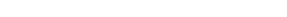<table style="width:22%; text-align:center;">
<tr style="color:white;">
<td style="background:"><strong>1</strong></td>
<td style="background:"><strong>3</strong></td>
<td style="background:"><strong>4</strong></td>
</tr>
</table>
